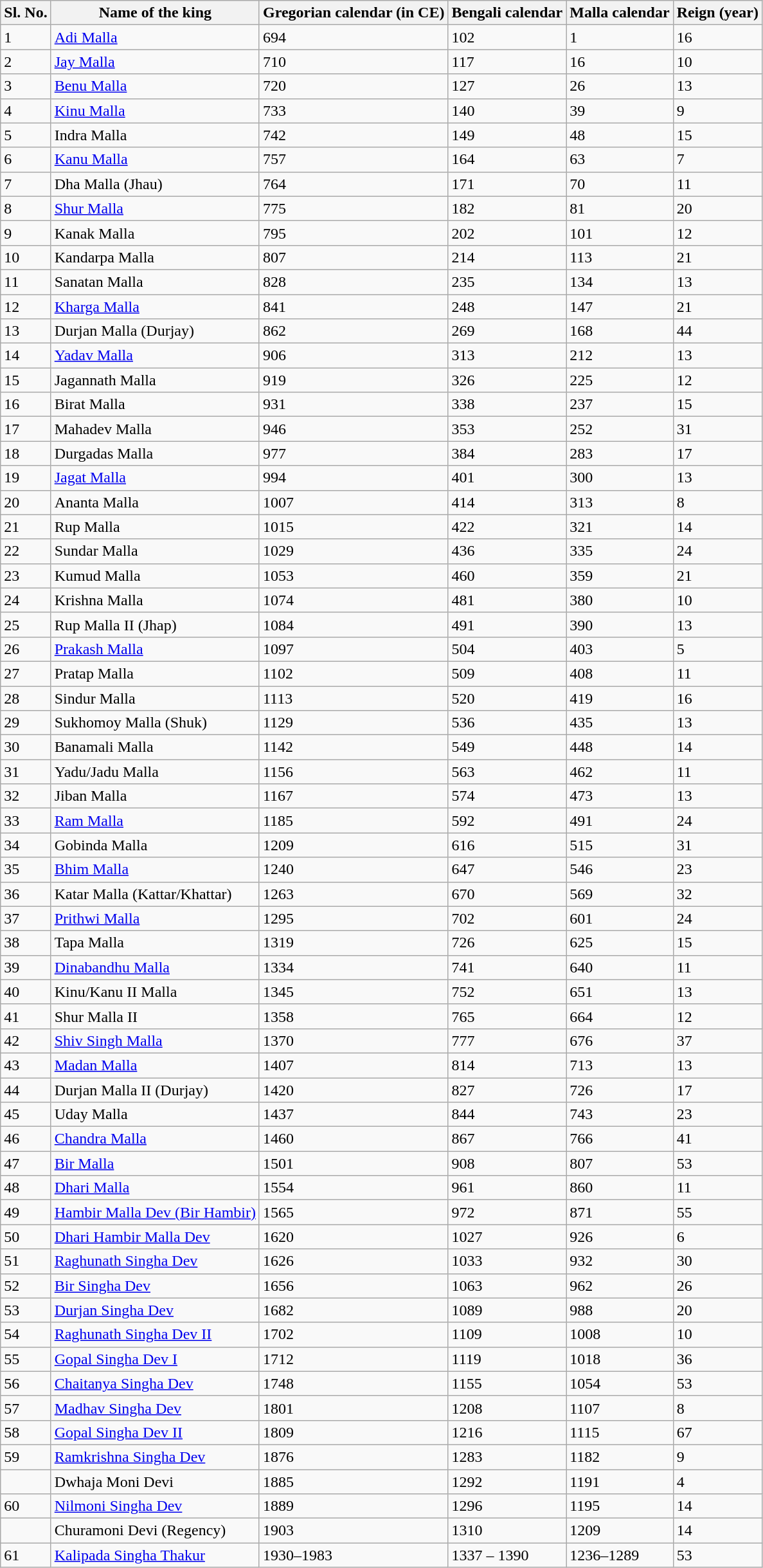<table class="wikitable sortable sticky-header-multi">
<tr>
<th>Sl. No.</th>
<th>Name of the king</th>
<th>Gregorian calendar (in CE)</th>
<th>Bengali calendar</th>
<th>Malla calendar</th>
<th>Reign (year)</th>
</tr>
<tr>
<td>1</td>
<td><a href='#'>Adi Malla</a></td>
<td>694</td>
<td>102</td>
<td>1</td>
<td>16</td>
</tr>
<tr>
<td>2</td>
<td><a href='#'>Jay Malla</a></td>
<td>710</td>
<td>117</td>
<td>16</td>
<td>10</td>
</tr>
<tr>
<td>3</td>
<td><a href='#'>Benu Malla</a></td>
<td>720</td>
<td>127</td>
<td>26</td>
<td>13</td>
</tr>
<tr>
<td>4</td>
<td><a href='#'>Kinu Malla</a></td>
<td>733</td>
<td>140</td>
<td>39</td>
<td>9</td>
</tr>
<tr>
<td>5</td>
<td>Indra Malla</td>
<td>742</td>
<td>149</td>
<td>48</td>
<td>15</td>
</tr>
<tr>
<td>6</td>
<td><a href='#'>Kanu Malla</a></td>
<td>757</td>
<td>164</td>
<td>63</td>
<td>7</td>
</tr>
<tr>
<td>7</td>
<td>Dha Malla (Jhau)</td>
<td>764</td>
<td>171</td>
<td>70</td>
<td>11</td>
</tr>
<tr>
<td>8</td>
<td><a href='#'>Shur Malla</a></td>
<td>775</td>
<td>182</td>
<td>81</td>
<td>20</td>
</tr>
<tr>
<td>9</td>
<td>Kanak Malla</td>
<td>795</td>
<td>202</td>
<td>101</td>
<td>12</td>
</tr>
<tr>
<td>10</td>
<td>Kandarpa Malla</td>
<td>807</td>
<td>214</td>
<td>113</td>
<td>21</td>
</tr>
<tr>
<td>11</td>
<td>Sanatan Malla</td>
<td>828</td>
<td>235</td>
<td>134</td>
<td>13</td>
</tr>
<tr>
<td>12</td>
<td><a href='#'>Kharga Malla</a></td>
<td>841</td>
<td>248</td>
<td>147</td>
<td>21</td>
</tr>
<tr>
<td>13</td>
<td>Durjan Malla (Durjay)</td>
<td>862</td>
<td>269</td>
<td>168</td>
<td>44</td>
</tr>
<tr>
<td>14</td>
<td><a href='#'>Yadav Malla</a></td>
<td>906</td>
<td>313</td>
<td>212</td>
<td>13</td>
</tr>
<tr>
<td>15</td>
<td>Jagannath Malla</td>
<td>919</td>
<td>326</td>
<td>225</td>
<td>12</td>
</tr>
<tr>
<td>16</td>
<td>Birat Malla</td>
<td>931</td>
<td>338</td>
<td>237</td>
<td>15</td>
</tr>
<tr>
<td>17</td>
<td>Mahadev Malla</td>
<td>946</td>
<td>353</td>
<td>252</td>
<td>31</td>
</tr>
<tr>
<td>18</td>
<td>Durgadas Malla</td>
<td>977</td>
<td>384</td>
<td>283</td>
<td>17</td>
</tr>
<tr>
<td>19</td>
<td><a href='#'>Jagat Malla</a></td>
<td>994</td>
<td>401</td>
<td>300</td>
<td>13</td>
</tr>
<tr>
<td>20</td>
<td>Ananta Malla</td>
<td>1007</td>
<td>414</td>
<td>313</td>
<td>8</td>
</tr>
<tr>
<td>21</td>
<td>Rup Malla</td>
<td>1015</td>
<td>422</td>
<td>321</td>
<td>14</td>
</tr>
<tr>
<td>22</td>
<td>Sundar Malla</td>
<td>1029</td>
<td>436</td>
<td>335</td>
<td>24</td>
</tr>
<tr>
<td>23</td>
<td>Kumud Malla</td>
<td>1053</td>
<td>460</td>
<td>359</td>
<td>21</td>
</tr>
<tr>
<td>24</td>
<td>Krishna Malla</td>
<td>1074</td>
<td>481</td>
<td>380</td>
<td>10</td>
</tr>
<tr>
<td>25</td>
<td>Rup Malla II (Jhap)</td>
<td>1084</td>
<td>491</td>
<td>390</td>
<td>13</td>
</tr>
<tr>
<td>26</td>
<td><a href='#'>Prakash Malla</a></td>
<td>1097</td>
<td>504</td>
<td>403</td>
<td>5</td>
</tr>
<tr>
<td>27</td>
<td>Pratap Malla</td>
<td>1102</td>
<td>509</td>
<td>408</td>
<td>11</td>
</tr>
<tr>
<td>28</td>
<td>Sindur Malla</td>
<td>1113</td>
<td>520</td>
<td>419</td>
<td>16</td>
</tr>
<tr>
<td>29</td>
<td>Sukhomoy Malla (Shuk)</td>
<td>1129</td>
<td>536</td>
<td>435</td>
<td>13</td>
</tr>
<tr>
<td>30</td>
<td>Banamali Malla</td>
<td>1142</td>
<td>549</td>
<td>448</td>
<td>14</td>
</tr>
<tr>
<td>31</td>
<td>Yadu/Jadu Malla</td>
<td>1156</td>
<td>563</td>
<td>462</td>
<td>11</td>
</tr>
<tr>
<td>32</td>
<td>Jiban Malla</td>
<td>1167</td>
<td>574</td>
<td>473</td>
<td>13</td>
</tr>
<tr>
<td>33</td>
<td><a href='#'>Ram Malla</a></td>
<td>1185</td>
<td>592</td>
<td>491</td>
<td>24</td>
</tr>
<tr>
<td>34</td>
<td>Gobinda Malla</td>
<td>1209</td>
<td>616</td>
<td>515</td>
<td>31</td>
</tr>
<tr>
<td>35</td>
<td><a href='#'>Bhim Malla</a></td>
<td>1240</td>
<td>647</td>
<td>546</td>
<td>23</td>
</tr>
<tr>
<td>36</td>
<td>Katar Malla (Kattar/Khattar)</td>
<td>1263</td>
<td>670</td>
<td>569</td>
<td>32</td>
</tr>
<tr>
<td>37</td>
<td><a href='#'>Prithwi Malla</a></td>
<td>1295</td>
<td>702</td>
<td>601</td>
<td>24</td>
</tr>
<tr>
<td>38</td>
<td>Tapa Malla</td>
<td>1319</td>
<td>726</td>
<td>625</td>
<td>15</td>
</tr>
<tr>
<td>39</td>
<td><a href='#'>Dinabandhu Malla</a></td>
<td>1334</td>
<td>741</td>
<td>640</td>
<td>11</td>
</tr>
<tr>
<td>40</td>
<td>Kinu/Kanu II Malla</td>
<td>1345</td>
<td>752</td>
<td>651</td>
<td>13</td>
</tr>
<tr>
<td>41</td>
<td>Shur Malla II</td>
<td>1358</td>
<td>765</td>
<td>664</td>
<td>12</td>
</tr>
<tr>
<td>42</td>
<td><a href='#'>Shiv Singh Malla</a></td>
<td>1370</td>
<td>777</td>
<td>676</td>
<td>37</td>
</tr>
<tr>
<td>43</td>
<td><a href='#'>Madan Malla</a></td>
<td>1407</td>
<td>814</td>
<td>713</td>
<td>13</td>
</tr>
<tr>
<td>44</td>
<td>Durjan Malla II (Durjay)</td>
<td>1420</td>
<td>827</td>
<td>726</td>
<td>17</td>
</tr>
<tr>
<td>45</td>
<td>Uday Malla</td>
<td>1437</td>
<td>844</td>
<td>743</td>
<td>23</td>
</tr>
<tr>
<td>46</td>
<td><a href='#'>Chandra Malla</a></td>
<td>1460</td>
<td>867</td>
<td>766</td>
<td>41</td>
</tr>
<tr>
<td>47</td>
<td><a href='#'>Bir Malla</a></td>
<td>1501</td>
<td>908</td>
<td>807</td>
<td>53</td>
</tr>
<tr>
<td>48</td>
<td><a href='#'>Dhari Malla</a></td>
<td>1554</td>
<td>961</td>
<td>860</td>
<td>11</td>
</tr>
<tr>
<td>49</td>
<td><a href='#'>Hambir Malla Dev (Bir Hambir)</a></td>
<td>1565</td>
<td>972</td>
<td>871</td>
<td>55</td>
</tr>
<tr>
<td>50</td>
<td><a href='#'>Dhari Hambir Malla Dev</a></td>
<td>1620</td>
<td>1027</td>
<td>926</td>
<td>6</td>
</tr>
<tr>
<td>51</td>
<td><a href='#'>Raghunath Singha Dev</a></td>
<td>1626</td>
<td>1033</td>
<td>932</td>
<td>30</td>
</tr>
<tr>
<td>52</td>
<td><a href='#'>Bir Singha Dev</a></td>
<td>1656</td>
<td>1063</td>
<td>962</td>
<td>26</td>
</tr>
<tr>
<td>53</td>
<td><a href='#'>Durjan Singha Dev</a></td>
<td>1682</td>
<td>1089</td>
<td>988</td>
<td>20</td>
</tr>
<tr>
<td>54</td>
<td><a href='#'>Raghunath Singha Dev II</a></td>
<td>1702</td>
<td>1109</td>
<td>1008</td>
<td>10</td>
</tr>
<tr>
<td>55</td>
<td><a href='#'>Gopal Singha Dev I</a></td>
<td>1712</td>
<td>1119</td>
<td>1018</td>
<td>36</td>
</tr>
<tr>
<td>56</td>
<td><a href='#'>Chaitanya Singha Dev</a></td>
<td>1748</td>
<td>1155</td>
<td>1054</td>
<td>53</td>
</tr>
<tr>
<td>57</td>
<td><a href='#'>Madhav Singha Dev</a></td>
<td>1801</td>
<td>1208</td>
<td>1107</td>
<td>8</td>
</tr>
<tr>
<td>58</td>
<td><a href='#'>Gopal Singha Dev II</a></td>
<td>1809</td>
<td>1216</td>
<td>1115</td>
<td>67</td>
</tr>
<tr>
<td>59</td>
<td><a href='#'>Ramkrishna Singha Dev</a></td>
<td>1876</td>
<td>1283</td>
<td>1182</td>
<td>9</td>
</tr>
<tr>
<td></td>
<td>Dwhaja Moni Devi</td>
<td>1885</td>
<td>1292</td>
<td>1191</td>
<td>4</td>
</tr>
<tr>
<td>60</td>
<td><a href='#'>Nilmoni Singha Dev</a></td>
<td>1889</td>
<td>1296</td>
<td>1195</td>
<td>14</td>
</tr>
<tr>
<td></td>
<td>Churamoni Devi (Regency)</td>
<td>1903</td>
<td>1310</td>
<td>1209</td>
<td>14</td>
</tr>
<tr>
<td>61</td>
<td><a href='#'>Kalipada Singha Thakur</a></td>
<td>1930–1983</td>
<td>1337 – 1390</td>
<td>1236–1289</td>
<td>53</td>
</tr>
</table>
